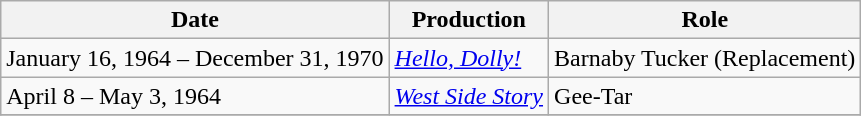<table class="wikitable sortable">
<tr>
<th>Date</th>
<th>Production</th>
<th>Role</th>
</tr>
<tr>
<td>January 16, 1964 – December 31, 1970</td>
<td><em><a href='#'>Hello, Dolly!</a></em></td>
<td>Barnaby Tucker (Replacement)</td>
</tr>
<tr>
<td>April 8 – May 3, 1964</td>
<td><em><a href='#'>West Side Story</a></em></td>
<td>Gee-Tar</td>
</tr>
<tr>
</tr>
</table>
